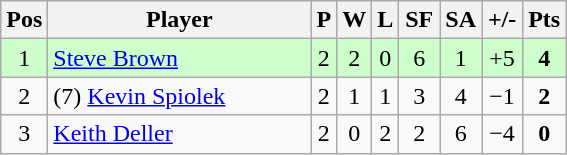<table class="wikitable" style="text-align:center; margin: 1em auto 1em auto, align:left">
<tr>
<th width=20>Pos</th>
<th width=168>Player</th>
<th width=3>P</th>
<th width=3>W</th>
<th width=3>L</th>
<th width=20>SF</th>
<th width=20>SA</th>
<th width=20>+/-</th>
<th width=20>Pts</th>
</tr>
<tr align=center style="background: #ccffcc;">
<td>1</td>
<td align="left"> <a href='#'>Steve Brown</a></td>
<td>2</td>
<td>2</td>
<td>0</td>
<td>6</td>
<td>1</td>
<td>+5</td>
<td><strong>4</strong></td>
</tr>
<tr align=center>
<td>2</td>
<td align="left"> (7) <a href='#'>Kevin Spiolek</a></td>
<td>2</td>
<td>1</td>
<td>1</td>
<td>3</td>
<td>4</td>
<td>−1</td>
<td><strong>2</strong></td>
</tr>
<tr align=center>
<td>3</td>
<td align="left"> <a href='#'>Keith Deller</a></td>
<td>2</td>
<td>0</td>
<td>2</td>
<td>2</td>
<td>6</td>
<td>−4</td>
<td><strong>0</strong></td>
</tr>
</table>
